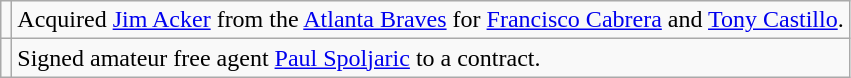<table class="wikitable">
<tr>
<td></td>
<td>Acquired <a href='#'>Jim Acker</a> from the <a href='#'>Atlanta Braves</a> for <a href='#'>Francisco Cabrera</a> and <a href='#'>Tony Castillo</a>.</td>
</tr>
<tr>
<td></td>
<td>Signed amateur free agent <a href='#'>Paul Spoljaric</a> to a contract.</td>
</tr>
</table>
